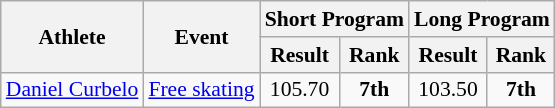<table class="wikitable" style="font-size:90%">
<tr>
<th rowspan=2>Athlete</th>
<th rowspan=2>Event</th>
<th colspan=2>Short Program</th>
<th colspan=2>Long Program</th>
</tr>
<tr>
<th>Result</th>
<th>Rank</th>
<th>Result</th>
<th>Rank</th>
</tr>
<tr>
<td><a href='#'>Daniel Curbelo</a></td>
<td><a href='#'>Free skating</a></td>
<td align=center>105.70</td>
<td align=center><strong>7th</strong></td>
<td align=center>103.50</td>
<td align=center><strong>7th</strong></td>
</tr>
</table>
